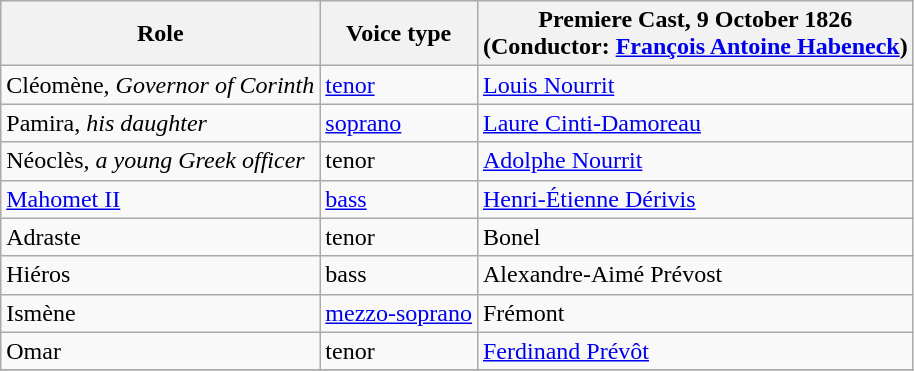<table class="wikitable">
<tr>
<th>Role</th>
<th>Voice type</th>
<th>Premiere Cast, 9 October 1826<br>(Conductor: <a href='#'>François Antoine Habeneck</a>)</th>
</tr>
<tr>
<td>Cléomène, <em>Governor of Corinth</em></td>
<td><a href='#'>tenor</a></td>
<td><a href='#'>Louis Nourrit</a></td>
</tr>
<tr>
<td>Pamira, <em>his daughter</em></td>
<td><a href='#'>soprano</a></td>
<td><a href='#'>Laure Cinti-Damoreau</a></td>
</tr>
<tr>
<td>Néoclès, <em>a young Greek officer</em></td>
<td>tenor</td>
<td><a href='#'>Adolphe Nourrit</a></td>
</tr>
<tr>
<td><a href='#'>Mahomet II</a></td>
<td><a href='#'>bass</a></td>
<td><a href='#'>Henri-Étienne Dérivis</a></td>
</tr>
<tr>
<td>Adraste</td>
<td>tenor</td>
<td>Bonel</td>
</tr>
<tr>
<td>Hiéros</td>
<td>bass</td>
<td>Alexandre-Aimé Prévost</td>
</tr>
<tr>
<td>Ismène</td>
<td><a href='#'>mezzo-soprano</a></td>
<td>Frémont</td>
</tr>
<tr>
<td>Omar</td>
<td>tenor</td>
<td><a href='#'>Ferdinand Prévôt</a></td>
</tr>
<tr>
</tr>
</table>
